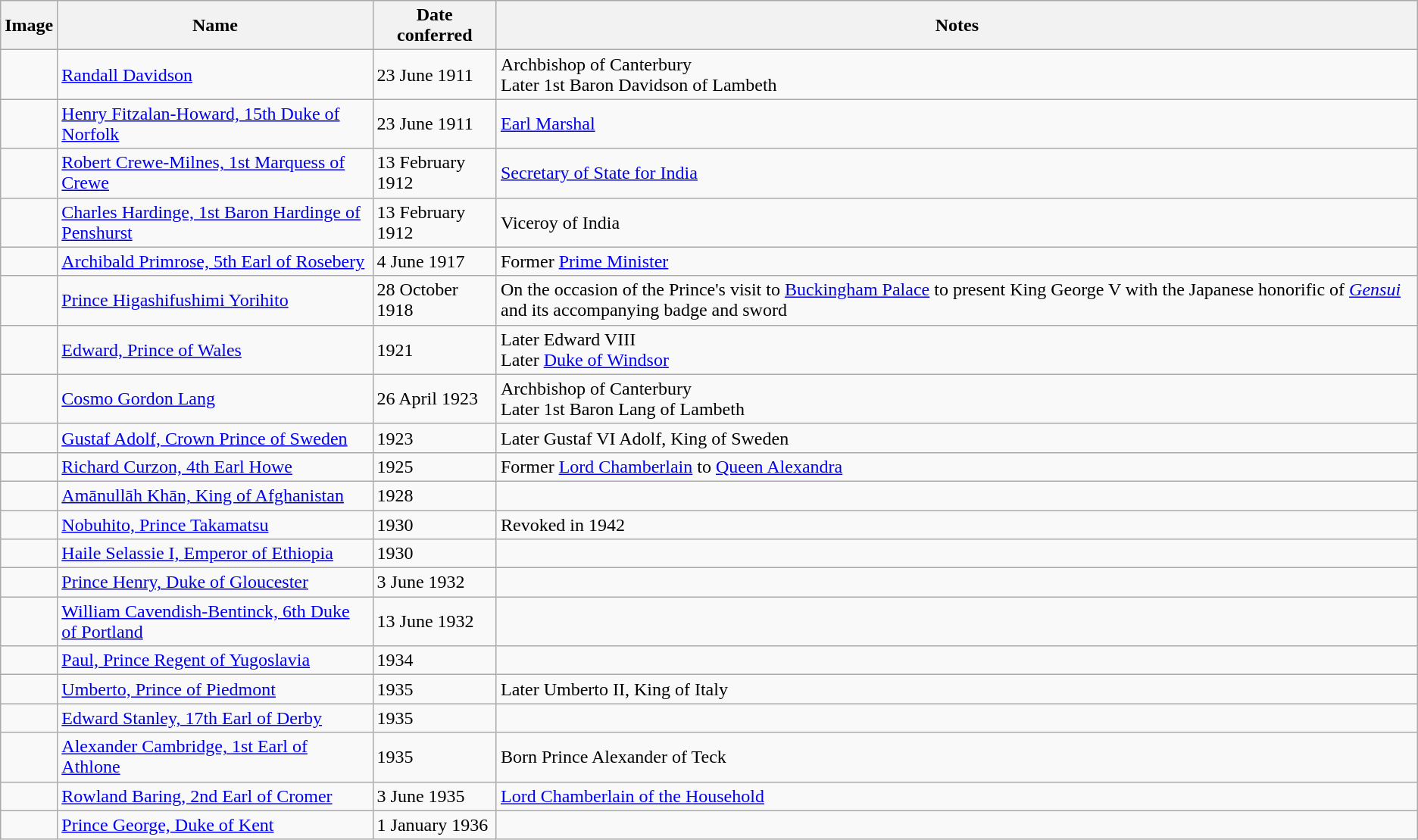<table class="wikitable">
<tr>
<th>Image</th>
<th>Name</th>
<th>Date conferred</th>
<th>Notes</th>
</tr>
<tr>
<td></td>
<td><a href='#'>Randall Davidson</a> </td>
<td>23 June 1911</td>
<td>Archbishop of Canterbury<br>Later 1st Baron Davidson of Lambeth</td>
</tr>
<tr>
<td></td>
<td><a href='#'>Henry Fitzalan-Howard, 15th Duke of Norfolk</a> </td>
<td>23 June 1911</td>
<td><a href='#'>Earl Marshal</a></td>
</tr>
<tr>
<td></td>
<td><a href='#'>Robert Crewe-Milnes, 1st Marquess of Crewe</a> </td>
<td>13 February 1912</td>
<td><a href='#'>Secretary of State for India</a></td>
</tr>
<tr>
<td></td>
<td><a href='#'>Charles Hardinge, 1st Baron Hardinge of Penshurst</a> </td>
<td>13 February 1912</td>
<td>Viceroy of India</td>
</tr>
<tr>
<td></td>
<td><a href='#'>Archibald Primrose, 5th Earl of Rosebery</a> </td>
<td>4 June 1917</td>
<td>Former <a href='#'>Prime Minister</a></td>
</tr>
<tr>
<td></td>
<td><a href='#'>Prince Higashifushimi Yorihito</a> </td>
<td>28 October 1918</td>
<td>On the occasion of the Prince's visit to <a href='#'>Buckingham Palace</a> to present King George V with the Japanese honorific of <a href='#'><em>Gensui</em></a> and its accompanying badge and sword</td>
</tr>
<tr>
<td></td>
<td><a href='#'>Edward, Prince of Wales</a> </td>
<td>1921</td>
<td>Later Edward VIII<br>Later <a href='#'>Duke of Windsor</a></td>
</tr>
<tr>
<td></td>
<td><a href='#'>Cosmo Gordon Lang</a></td>
<td>26 April 1923</td>
<td>Archbishop of Canterbury<br>Later 1st Baron Lang of Lambeth</td>
</tr>
<tr>
<td></td>
<td><a href='#'>Gustaf Adolf, Crown Prince of Sweden</a> </td>
<td>1923</td>
<td>Later Gustaf VI Adolf, King of Sweden</td>
</tr>
<tr>
<td></td>
<td><a href='#'>Richard Curzon, 4th Earl Howe</a> </td>
<td>1925</td>
<td>Former <a href='#'>Lord Chamberlain</a> to <a href='#'>Queen Alexandra</a></td>
</tr>
<tr>
<td></td>
<td><a href='#'>Amānullāh Khān, King of Afghanistan</a></td>
<td>1928</td>
<td></td>
</tr>
<tr>
<td></td>
<td><a href='#'>Nobuhito, Prince Takamatsu</a></td>
<td>1930</td>
<td>Revoked in 1942</td>
</tr>
<tr>
<td></td>
<td><a href='#'>Haile Selassie I, Emperor of Ethiopia</a> </td>
<td>1930</td>
<td></td>
</tr>
<tr>
<td></td>
<td><a href='#'>Prince Henry, Duke of Gloucester</a> </td>
<td>3 June 1932</td>
<td></td>
</tr>
<tr>
<td></td>
<td><a href='#'>William Cavendish-Bentinck, 6th Duke of Portland</a> </td>
<td>13 June 1932</td>
<td></td>
</tr>
<tr>
<td></td>
<td><a href='#'>Paul, Prince Regent of Yugoslavia</a> </td>
<td>1934</td>
<td></td>
</tr>
<tr>
<td></td>
<td><a href='#'>Umberto, Prince of Piedmont</a></td>
<td>1935</td>
<td>Later Umberto II, King of Italy</td>
</tr>
<tr>
<td></td>
<td><a href='#'>Edward Stanley, 17th Earl of Derby</a> </td>
<td>1935</td>
<td></td>
</tr>
<tr>
<td></td>
<td><a href='#'>Alexander Cambridge, 1st Earl of Athlone</a> </td>
<td>1935</td>
<td>Born Prince Alexander of Teck</td>
</tr>
<tr>
<td><br></td>
<td><a href='#'>Rowland Baring, 2nd Earl of Cromer</a> </td>
<td>3 June 1935</td>
<td><a href='#'>Lord Chamberlain of the Household</a></td>
</tr>
<tr>
<td></td>
<td><a href='#'>Prince George, Duke of Kent</a> </td>
<td>1 January 1936</td>
<td></td>
</tr>
</table>
